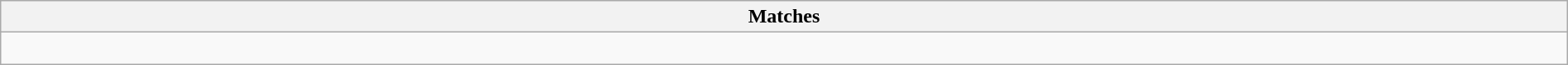<table class="wikitable collapsible collapsed" style="width:100%;">
<tr>
<th>Matches</th>
</tr>
<tr>
<td><br></td>
</tr>
</table>
